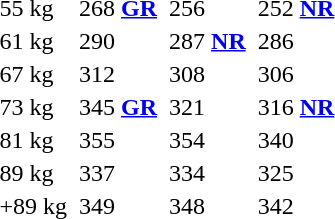<table>
<tr>
<td>55 kg<br></td>
<td></td>
<td>268 <strong><a href='#'>GR</a></strong></td>
<td></td>
<td>256</td>
<td></td>
<td>252 <strong><a href='#'>NR</a></strong></td>
</tr>
<tr>
<td>61 kg<br></td>
<td></td>
<td>290</td>
<td></td>
<td>287 <strong><a href='#'>NR</a></strong></td>
<td></td>
<td>286</td>
</tr>
<tr>
<td>67 kg<br></td>
<td></td>
<td>312</td>
<td></td>
<td>308</td>
<td></td>
<td>306</td>
</tr>
<tr>
<td>73 kg<br></td>
<td></td>
<td>345 <strong><a href='#'>GR</a></strong></td>
<td></td>
<td>321</td>
<td></td>
<td>316 <strong><a href='#'>NR</a></strong></td>
</tr>
<tr>
<td>81 kg<br></td>
<td></td>
<td>355</td>
<td></td>
<td>354</td>
<td></td>
<td>340</td>
</tr>
<tr>
<td>89 kg<br></td>
<td></td>
<td>337</td>
<td></td>
<td>334</td>
<td></td>
<td>325</td>
</tr>
<tr>
<td>+89 kg<br></td>
<td></td>
<td>349</td>
<td></td>
<td>348</td>
<td></td>
<td>342</td>
</tr>
</table>
